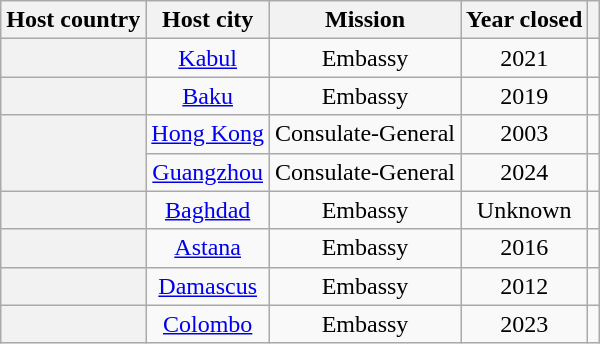<table class="wikitable plainrowheaders" style="text-align:center;">
<tr>
<th scope="col">Host country</th>
<th scope="col">Host city</th>
<th scope="col">Mission</th>
<th scope="col">Year closed</th>
<th scope="col"></th>
</tr>
<tr>
<th scope="row"></th>
<td><a href='#'>Kabul</a></td>
<td>Embassy</td>
<td>2021</td>
<td></td>
</tr>
<tr>
<th scope="row"></th>
<td><a href='#'>Baku</a></td>
<td>Embassy</td>
<td>2019</td>
<td></td>
</tr>
<tr>
<th scope="row" rowspan="2"></th>
<td><a href='#'>Hong Kong</a></td>
<td>Consulate-General</td>
<td>2003</td>
<td></td>
</tr>
<tr>
<td><a href='#'>Guangzhou</a></td>
<td>Consulate-General</td>
<td>2024</td>
<td></td>
</tr>
<tr>
<th scope="row"></th>
<td><a href='#'>Baghdad</a></td>
<td>Embassy</td>
<td>Unknown</td>
<td></td>
</tr>
<tr>
<th scope="row"></th>
<td><a href='#'>Astana</a></td>
<td>Embassy</td>
<td>2016</td>
<td></td>
</tr>
<tr>
<th scope="row"></th>
<td><a href='#'>Damascus</a></td>
<td>Embassy</td>
<td>2012</td>
<td></td>
</tr>
<tr>
<th scope="row"></th>
<td><a href='#'>Colombo</a></td>
<td>Embassy</td>
<td>2023</td>
<td></td>
</tr>
</table>
